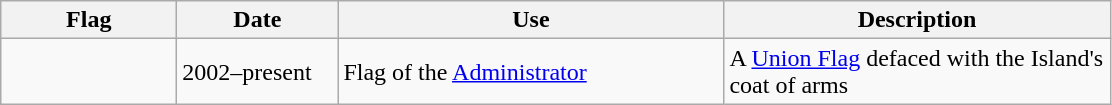<table class="wikitable">
<tr>
<th width="110">Flag</th>
<th width="100">Date</th>
<th width="250">Use</th>
<th width="250">Description</th>
</tr>
<tr>
<td></td>
<td>2002–present</td>
<td>Flag of the <a href='#'>Administrator</a></td>
<td>A <a href='#'>Union Flag</a> defaced with the Island's coat of arms</td>
</tr>
</table>
